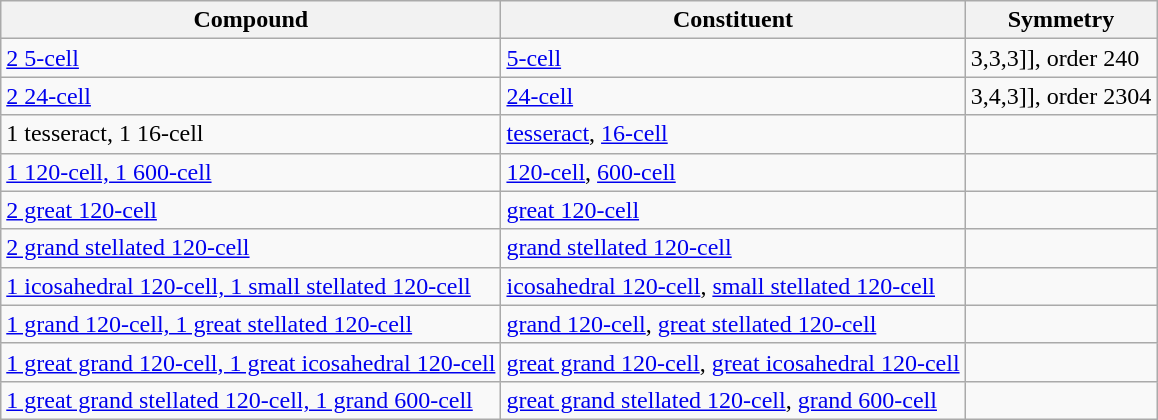<table class=wikitable>
<tr>
<th>Compound</th>
<th>Constituent</th>
<th>Symmetry</th>
</tr>
<tr>
<td><a href='#'>2 5-cell</a></td>
<td><a href='#'>5-cell</a></td>
<td>3,3,3]], order 240</td>
</tr>
<tr>
<td><a href='#'>2 24-cell</a></td>
<td><a href='#'>24-cell</a></td>
<td>3,4,3]], order 2304</td>
</tr>
<tr>
<td>1 tesseract, 1 16-cell</td>
<td><a href='#'>tesseract</a>, <a href='#'>16-cell</a></td>
<td></td>
</tr>
<tr>
<td><a href='#'>1 120-cell, 1 600-cell</a></td>
<td><a href='#'>120-cell</a>, <a href='#'>600-cell</a></td>
<td></td>
</tr>
<tr>
<td><a href='#'>2 great 120-cell</a></td>
<td><a href='#'>great 120-cell</a></td>
<td></td>
</tr>
<tr>
<td><a href='#'>2 grand stellated 120-cell</a></td>
<td><a href='#'>grand stellated 120-cell</a></td>
<td></td>
</tr>
<tr>
<td><a href='#'>1 icosahedral 120-cell, 1 small stellated 120-cell</a></td>
<td><a href='#'>icosahedral 120-cell</a>, <a href='#'>small stellated 120-cell</a></td>
<td></td>
</tr>
<tr>
<td><a href='#'>1 grand 120-cell, 1 great stellated 120-cell</a></td>
<td><a href='#'>grand 120-cell</a>, <a href='#'>great stellated 120-cell</a></td>
<td></td>
</tr>
<tr>
<td><a href='#'>1 great grand 120-cell, 1 great icosahedral 120-cell</a></td>
<td><a href='#'>great grand 120-cell</a>, <a href='#'>great icosahedral 120-cell</a></td>
<td></td>
</tr>
<tr>
<td><a href='#'>1 great grand stellated 120-cell, 1 grand 600-cell</a></td>
<td><a href='#'>great grand stellated 120-cell</a>, <a href='#'>grand 600-cell</a></td>
<td></td>
</tr>
</table>
